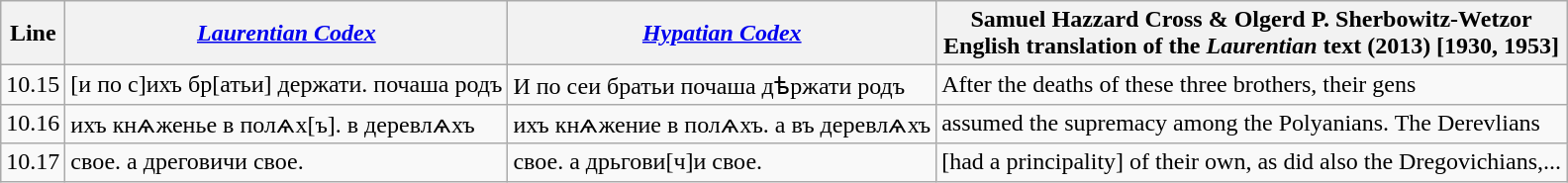<table class="wikitable" align="left">
<tr>
<th>Line</th>
<th><em><a href='#'>Laurentian Codex</a></em></th>
<th><em><a href='#'>Hypatian Codex</a></em></th>
<th>Samuel Hazzard Cross & Olgerd P. Sherbowitz-Wetzor<br>English translation of the <em>Laurentian</em> text (2013) [1930, 1953]</th>
</tr>
<tr valign="top">
<td>10.15</td>
<td>[и по	с]ихъ бр[атьи] держати. почаша родъ</td>
<td>И по сеи братьи почаша дѣржати родъ</td>
<td>After the deaths of these three brothers, their gens</td>
</tr>
<tr valign="top">
<td>10.16</td>
<td>ихъ кнѧженье в полѧх[ъ]. в деревлѧхъ</td>
<td>ихъ кнѧжение в полѧхъ. а	въ	деревлѧхъ</td>
<td>assumed the supremacy among the Polyanians. The Derevlians</td>
</tr>
<tr valign="top">
<td>10.17</td>
<td>свое. а дреговичи свое.</td>
<td>свое. а дрьгови[ч]и свое.</td>
<td>[had a principality] of their own, as did also the Dregovichians,...</td>
</tr>
</table>
